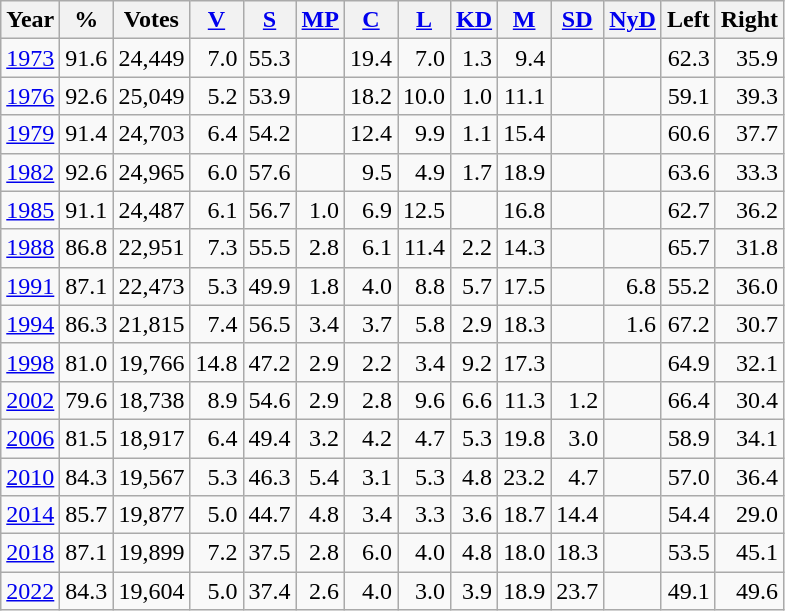<table class="wikitable sortable" style=text-align:right>
<tr>
<th>Year</th>
<th>%</th>
<th>Votes</th>
<th><a href='#'>V</a></th>
<th><a href='#'>S</a></th>
<th><a href='#'>MP</a></th>
<th><a href='#'>C</a></th>
<th><a href='#'>L</a></th>
<th><a href='#'>KD</a></th>
<th><a href='#'>M</a></th>
<th><a href='#'>SD</a></th>
<th><a href='#'>NyD</a></th>
<th>Left</th>
<th>Right</th>
</tr>
<tr>
<td align=left><a href='#'>1973</a></td>
<td>91.6</td>
<td>24,449</td>
<td>7.0</td>
<td>55.3</td>
<td></td>
<td>19.4</td>
<td>7.0</td>
<td>1.3</td>
<td>9.4</td>
<td></td>
<td></td>
<td>62.3</td>
<td>35.9</td>
</tr>
<tr>
<td align=left><a href='#'>1976</a></td>
<td>92.6</td>
<td>25,049</td>
<td>5.2</td>
<td>53.9</td>
<td></td>
<td>18.2</td>
<td>10.0</td>
<td>1.0</td>
<td>11.1</td>
<td></td>
<td></td>
<td>59.1</td>
<td>39.3</td>
</tr>
<tr>
<td align=left><a href='#'>1979</a></td>
<td>91.4</td>
<td>24,703</td>
<td>6.4</td>
<td>54.2</td>
<td></td>
<td>12.4</td>
<td>9.9</td>
<td>1.1</td>
<td>15.4</td>
<td></td>
<td></td>
<td>60.6</td>
<td>37.7</td>
</tr>
<tr>
<td align=left><a href='#'>1982</a></td>
<td>92.6</td>
<td>24,965</td>
<td>6.0</td>
<td>57.6</td>
<td></td>
<td>9.5</td>
<td>4.9</td>
<td>1.7</td>
<td>18.9</td>
<td></td>
<td></td>
<td>63.6</td>
<td>33.3</td>
</tr>
<tr>
<td align=left><a href='#'>1985</a></td>
<td>91.1</td>
<td>24,487</td>
<td>6.1</td>
<td>56.7</td>
<td>1.0</td>
<td>6.9</td>
<td>12.5</td>
<td></td>
<td>16.8</td>
<td></td>
<td></td>
<td>62.7</td>
<td>36.2</td>
</tr>
<tr>
<td align=left><a href='#'>1988</a></td>
<td>86.8</td>
<td>22,951</td>
<td>7.3</td>
<td>55.5</td>
<td>2.8</td>
<td>6.1</td>
<td>11.4</td>
<td>2.2</td>
<td>14.3</td>
<td></td>
<td></td>
<td>65.7</td>
<td>31.8</td>
</tr>
<tr>
<td align=left><a href='#'>1991</a></td>
<td>87.1</td>
<td>22,473</td>
<td>5.3</td>
<td>49.9</td>
<td>1.8</td>
<td>4.0</td>
<td>8.8</td>
<td>5.7</td>
<td>17.5</td>
<td></td>
<td>6.8</td>
<td>55.2</td>
<td>36.0</td>
</tr>
<tr>
<td align=left><a href='#'>1994</a></td>
<td>86.3</td>
<td>21,815</td>
<td>7.4</td>
<td>56.5</td>
<td>3.4</td>
<td>3.7</td>
<td>5.8</td>
<td>2.9</td>
<td>18.3</td>
<td></td>
<td>1.6</td>
<td>67.2</td>
<td>30.7</td>
</tr>
<tr>
<td align=left><a href='#'>1998</a></td>
<td>81.0</td>
<td>19,766</td>
<td>14.8</td>
<td>47.2</td>
<td>2.9</td>
<td>2.2</td>
<td>3.4</td>
<td>9.2</td>
<td>17.3</td>
<td></td>
<td></td>
<td>64.9</td>
<td>32.1</td>
</tr>
<tr>
<td align=left><a href='#'>2002</a></td>
<td>79.6</td>
<td>18,738</td>
<td>8.9</td>
<td>54.6</td>
<td>2.9</td>
<td>2.8</td>
<td>9.6</td>
<td>6.6</td>
<td>11.3</td>
<td>1.2</td>
<td></td>
<td>66.4</td>
<td>30.4</td>
</tr>
<tr>
<td align=left><a href='#'>2006</a></td>
<td>81.5</td>
<td>18,917</td>
<td>6.4</td>
<td>49.4</td>
<td>3.2</td>
<td>4.2</td>
<td>4.7</td>
<td>5.3</td>
<td>19.8</td>
<td>3.0</td>
<td></td>
<td>58.9</td>
<td>34.1</td>
</tr>
<tr>
<td align=left><a href='#'>2010</a></td>
<td>84.3</td>
<td>19,567</td>
<td>5.3</td>
<td>46.3</td>
<td>5.4</td>
<td>3.1</td>
<td>5.3</td>
<td>4.8</td>
<td>23.2</td>
<td>4.7</td>
<td></td>
<td>57.0</td>
<td>36.4</td>
</tr>
<tr>
<td align=left><a href='#'>2014</a></td>
<td>85.7</td>
<td>19,877</td>
<td>5.0</td>
<td>44.7</td>
<td>4.8</td>
<td>3.4</td>
<td>3.3</td>
<td>3.6</td>
<td>18.7</td>
<td>14.4</td>
<td></td>
<td>54.4</td>
<td>29.0</td>
</tr>
<tr>
<td align=left><a href='#'>2018</a></td>
<td>87.1</td>
<td>19,899</td>
<td>7.2</td>
<td>37.5</td>
<td>2.8</td>
<td>6.0</td>
<td>4.0</td>
<td>4.8</td>
<td>18.0</td>
<td>18.3</td>
<td></td>
<td>53.5</td>
<td>45.1</td>
</tr>
<tr>
<td align=left><a href='#'>2022</a></td>
<td>84.3</td>
<td>19,604</td>
<td>5.0</td>
<td>37.4</td>
<td>2.6</td>
<td>4.0</td>
<td>3.0</td>
<td>3.9</td>
<td>18.9</td>
<td>23.7</td>
<td></td>
<td>49.1</td>
<td>49.6</td>
</tr>
</table>
